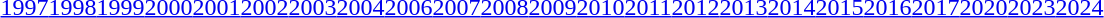<table id="toc" class="toc" summary="Class">
<tr>
<th></th>
</tr>
<tr>
<td style="text-align:center;"><a href='#'>1997</a><a href='#'>1998</a><a href='#'>1999</a><a href='#'>2000</a><a href='#'>2001</a><a href='#'>2002</a><a href='#'>2003</a><a href='#'>2004</a><a href='#'>2006</a><a href='#'>2007</a><a href='#'>2008</a><a href='#'>2009</a><a href='#'>2010</a><a href='#'>2011</a><a href='#'>2012</a><a href='#'>2013</a><a href='#'>2014</a><a href='#'>2015</a><a href='#'>2016</a><a href='#'>2017</a><a href='#'>2020</a><a href='#'>2023</a><a href='#'>2024</a></td>
</tr>
</table>
